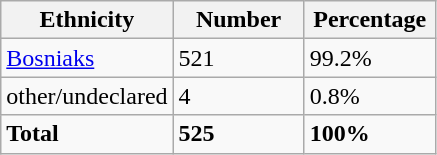<table class="wikitable">
<tr>
<th width="100px">Ethnicity</th>
<th width="80px">Number</th>
<th width="80px">Percentage</th>
</tr>
<tr>
<td><a href='#'>Bosniaks</a></td>
<td>521</td>
<td>99.2%</td>
</tr>
<tr>
<td>other/undeclared</td>
<td>4</td>
<td>0.8%</td>
</tr>
<tr>
<td><strong>Total</strong></td>
<td><strong>525</strong></td>
<td><strong>100%</strong></td>
</tr>
</table>
